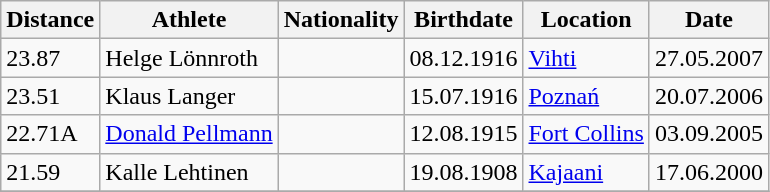<table class="wikitable">
<tr>
<th>Distance</th>
<th>Athlete</th>
<th>Nationality</th>
<th>Birthdate</th>
<th>Location</th>
<th>Date</th>
</tr>
<tr>
<td>23.87</td>
<td>Helge Lönnroth</td>
<td></td>
<td>08.12.1916</td>
<td><a href='#'>Vihti</a></td>
<td>27.05.2007</td>
</tr>
<tr>
<td>23.51</td>
<td>Klaus Langer</td>
<td></td>
<td>15.07.1916</td>
<td><a href='#'>Poznań</a></td>
<td>20.07.2006</td>
</tr>
<tr>
<td>22.71A</td>
<td><a href='#'>Donald Pellmann</a></td>
<td></td>
<td>12.08.1915</td>
<td><a href='#'>Fort Collins</a></td>
<td>03.09.2005</td>
</tr>
<tr>
<td>21.59</td>
<td>Kalle Lehtinen</td>
<td></td>
<td>19.08.1908</td>
<td><a href='#'>Kajaani</a></td>
<td>17.06.2000</td>
</tr>
<tr>
</tr>
</table>
